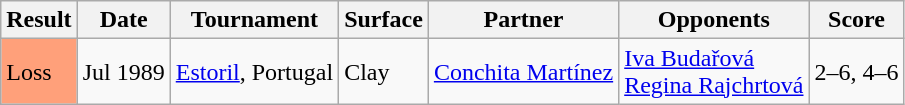<table class="sortable wikitable">
<tr>
<th>Result</th>
<th>Date</th>
<th>Tournament</th>
<th>Surface</th>
<th>Partner</th>
<th>Opponents</th>
<th class="unsortable">Score</th>
</tr>
<tr>
<td style="background:#FFA07A;">Loss</td>
<td>Jul 1989</td>
<td><a href='#'>Estoril</a>, Portugal</td>
<td>Clay</td>
<td> <a href='#'>Conchita Martínez</a></td>
<td> <a href='#'>Iva Budařová</a> <br>  <a href='#'>Regina Rajchrtová</a></td>
<td>2–6, 4–6</td>
</tr>
</table>
